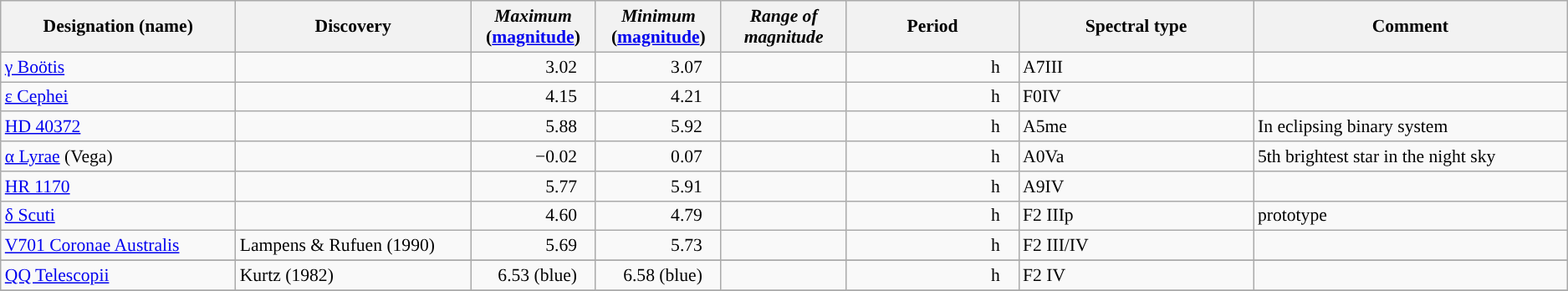<table class="wikitable sortable" style="font-size:90%;">
<tr bgcolor="#efefef">
<th width="15%"><strong>Designation (name)</strong></th>
<th width="15%"><strong>Discovery</strong></th>
<th width="8%"><em>Maximum</em> (<a href='#'>magnitude</a>)</th>
<th width="8%"><em>Minimum</em> (<a href='#'>magnitude</a>)</th>
<th width="8%"><em>Range of magnitude</em></th>
<th width="11%"><strong>Period</strong></th>
<th width="15%"><strong>Spectral type</strong></th>
<th width="25%"><strong>Comment</strong></th>
</tr>
<tr -->
<td><a href='#'>γ Boötis</a></td>
<td></td>
<td style="text-align:right; padding-right: 1em;">3.02</td>
<td style="text-align:right; padding-right: 1em;">3.07</td>
<td style="text-align:right; padding-right: 1em;"></td>
<td style="text-align:right; padding-right: 1em;"> h</td>
<td>A7III</td>
<td></td>
</tr>
<tr -->
<td><a href='#'>ε Cephei</a></td>
<td></td>
<td style="text-align:right; padding-right: 1em;">4.15</td>
<td style="text-align:right; padding-right: 1em;">4.21</td>
<td style="text-align:right; padding-right: 1em;"></td>
<td style="text-align:right; padding-right: 1em;"> h</td>
<td>F0IV</td>
<td></td>
</tr>
<tr -->
<td><a href='#'>HD 40372</a></td>
<td></td>
<td style="text-align:right; padding-right: 1em;">5.88</td>
<td style="text-align:right; padding-right: 1em;">5.92</td>
<td style="text-align:right; padding-right: 1em;"></td>
<td style="text-align:right; padding-right: 1em;"> h</td>
<td>A5me</td>
<td>In eclipsing binary system</td>
</tr>
<tr -->
<td><a href='#'>α Lyrae</a> (Vega)</td>
<td></td>
<td style="text-align:right; padding-right: 1em;">−0.02</td>
<td style="text-align:right; padding-right: 1em;">0.07</td>
<td style="text-align:right; padding-right: 1em;"></td>
<td style="text-align:right; padding-right: 1em;"> h</td>
<td>A0Va</td>
<td>5th brightest star in the night sky</td>
</tr>
<tr -->
<td><a href='#'>HR 1170</a></td>
<td></td>
<td style="text-align:right; padding-right: 1em;">5.77</td>
<td style="text-align:right; padding-right: 1em;">5.91</td>
<td style="text-align:right; padding-right: 1em;"></td>
<td style="text-align:right; padding-right: 1em;"> h</td>
<td>A9IV</td>
<td></td>
</tr>
<tr -->
<td><a href='#'>δ Scuti</a></td>
<td></td>
<td style="text-align:right; padding-right: 1em;">4.60</td>
<td style="text-align:right; padding-right: 1em;">4.79</td>
<td style="text-align:right; padding-right: 1em;"></td>
<td style="text-align:right; padding-right: 1em;"> h</td>
<td>F2 IIIp</td>
<td>prototype</td>
</tr>
<tr -->
<td><a href='#'>V701 Coronae Australis</a></td>
<td>Lampens & Rufuen (1990)</td>
<td style="text-align:right; padding-right: 1em;">5.69</td>
<td style="text-align:right; padding-right: 1em;">5.73</td>
<td style="text-align:right; padding-right: 1em;"></td>
<td style="text-align:right; padding-right: 1em;"> h</td>
<td>F2 III/IV</td>
<td></td>
</tr>
<tr -->
</tr>
<tr -->
<td><a href='#'>QQ Telescopii</a></td>
<td>Kurtz (1982)</td>
<td style="text-align:right; padding-right: 1em;">6.53 (blue)</td>
<td style="text-align:right; padding-right: 1em;">6.58 (blue)</td>
<td style="text-align:right; padding-right: 1em;"></td>
<td style="text-align:right; padding-right: 1em;"> h</td>
<td bgcolor=>F2 IV</td>
<td></td>
</tr>
<tr -->
</tr>
</table>
